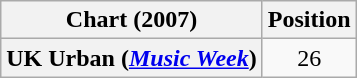<table class="wikitable plainrowheaders" style="text-align:center">
<tr>
<th>Chart (2007)</th>
<th>Position</th>
</tr>
<tr>
<th scope="row">UK Urban (<em><a href='#'>Music Week</a></em>)</th>
<td>26</td>
</tr>
</table>
